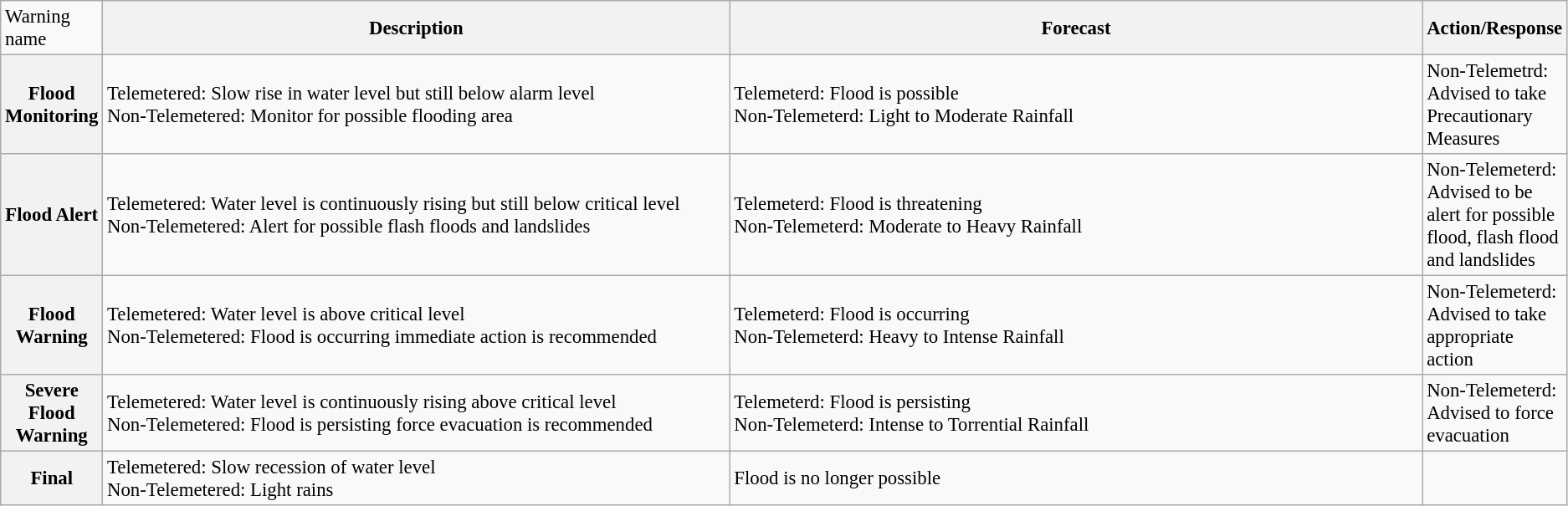<table class="wikitable" style="text-align:left; font-size:95%;">
<tr>
<td ! scope="col" style="width:5%;">Warning name</td>
<th scope="col" style="width:45%;">Description</th>
<th scope="col" style="width:50%;">Forecast</th>
<th scope="col" style="width:50%;">Action/Response</th>
</tr>
<tr>
<th scope="row">Flood Monitoring</th>
<td>Telemetered: Slow rise in water level but still below alarm level<br>Non-Telemetered: Monitor for possible flooding area</td>
<td>Telemeterd: Flood is possible<br>Non-Telemeterd: Light to Moderate Rainfall</td>
<td>Non-Telemetrd: Advised to take Precautionary Measures</td>
</tr>
<tr>
<th scope="row">Flood Alert</th>
<td>Telemetered: Water level is continuously rising but still below critical level<br>Non-Telemetered: Alert for possible flash floods and landslides</td>
<td>Telemeterd: Flood is threatening<br>Non-Telemeterd: Moderate to Heavy Rainfall</td>
<td>Non-Telemeterd: Advised to be alert for possible flood, flash flood and landslides</td>
</tr>
<tr>
<th scope="row">Flood Warning</th>
<td>Telemetered: Water level is above critical level<br>Non-Telemetered: Flood is occurring immediate action is recommended</td>
<td>Telemeterd: Flood is occurring<br>Non-Telemeterd: Heavy to Intense Rainfall</td>
<td>Non-Telemeterd: Advised to take appropriate action</td>
</tr>
<tr>
<th scope="row">Severe Flood Warning</th>
<td>Telemetered: Water level is continuously rising above critical level<br>Non-Telemetered: Flood is persisting force evacuation is recommended</td>
<td>Telemeterd: Flood is persisting<br>Non-Telemeterd: Intense to Torrential Rainfall</td>
<td>Non-Telemeterd: Advised to force evacuation</td>
</tr>
<tr>
<th scope="row">Final</th>
<td>Telemetered: Slow recession of water level<br>Non-Telemetered: Light rains</td>
<td>Flood is no longer possible</td>
<td></td>
</tr>
</table>
